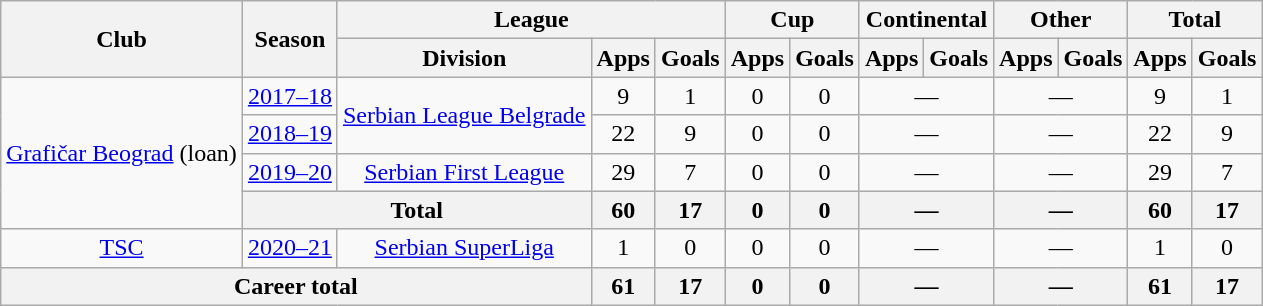<table class="wikitable" style="text-align:center">
<tr>
<th rowspan="2">Club</th>
<th rowspan="2">Season</th>
<th colspan="3">League</th>
<th colspan="2">Cup</th>
<th colspan="2">Continental</th>
<th colspan="2">Other</th>
<th colspan="2">Total</th>
</tr>
<tr>
<th>Division</th>
<th>Apps</th>
<th>Goals</th>
<th>Apps</th>
<th>Goals</th>
<th>Apps</th>
<th>Goals</th>
<th>Apps</th>
<th>Goals</th>
<th>Apps</th>
<th>Goals</th>
</tr>
<tr>
<td rowspan=4><a href='#'>Grafičar Beograd</a> (loan)</td>
<td><a href='#'>2017–18</a></td>
<td rowspan=2><a href='#'>Serbian League Belgrade</a></td>
<td>9</td>
<td>1</td>
<td>0</td>
<td>0</td>
<td colspan="2">—</td>
<td colspan="2">—</td>
<td>9</td>
<td>1</td>
</tr>
<tr>
<td><a href='#'>2018–19</a></td>
<td>22</td>
<td>9</td>
<td>0</td>
<td>0</td>
<td colspan="2">—</td>
<td colspan="2">—</td>
<td>22</td>
<td>9</td>
</tr>
<tr>
<td><a href='#'>2019–20</a></td>
<td><a href='#'>Serbian First League</a></td>
<td>29</td>
<td>7</td>
<td>0</td>
<td>0</td>
<td colspan="2">—</td>
<td colspan="2">—</td>
<td>29</td>
<td>7</td>
</tr>
<tr>
<th colspan="2">Total</th>
<th>60</th>
<th>17</th>
<th>0</th>
<th>0</th>
<th colspan="2">—</th>
<th colspan="2">—</th>
<th>60</th>
<th>17</th>
</tr>
<tr>
<td rowspan=1><a href='#'>TSC</a></td>
<td><a href='#'>2020–21</a></td>
<td rowspan=1><a href='#'>Serbian SuperLiga</a></td>
<td>1</td>
<td>0</td>
<td>0</td>
<td>0</td>
<td colspan="2">—</td>
<td colspan="2">—</td>
<td>1</td>
<td>0</td>
</tr>
<tr>
<th colspan="3">Career total</th>
<th>61</th>
<th>17</th>
<th>0</th>
<th>0</th>
<th colspan="2">—</th>
<th colspan="2">—</th>
<th>61</th>
<th>17</th>
</tr>
</table>
